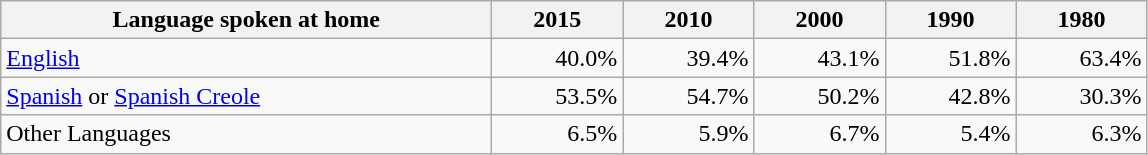<table class="wikitable" style="text-align: right;">
<tr>
<th style="width: 20em;">Language spoken at home</th>
<th style="width: 5em;">2015</th>
<th style="width: 5em;">2010</th>
<th style="width: 5em;">2000</th>
<th style="width: 5em;">1990</th>
<th style="width: 5em;">1980</th>
</tr>
<tr>
<td style="text-align:left"><a href='#'>English</a></td>
<td>40.0%</td>
<td>39.4%</td>
<td>43.1%</td>
<td>51.8%</td>
<td>63.4%</td>
</tr>
<tr>
<td style="text-align:left"><a href='#'>Spanish</a> or <a href='#'>Spanish Creole</a></td>
<td>53.5%</td>
<td>54.7%</td>
<td>50.2%</td>
<td>42.8%</td>
<td>30.3%</td>
</tr>
<tr>
<td style="text-align:left">Other Languages</td>
<td>6.5%</td>
<td>5.9%</td>
<td>6.7%</td>
<td>5.4%</td>
<td>6.3%</td>
</tr>
</table>
